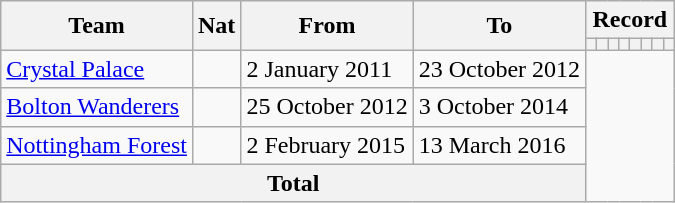<table class="wikitable" style="text-align: center">
<tr>
<th rowspan="2">Team</th>
<th rowspan="2">Nat</th>
<th rowspan="2">From</th>
<th rowspan="2">To</th>
<th colspan="8">Record</th>
</tr>
<tr>
<th></th>
<th></th>
<th></th>
<th></th>
<th></th>
<th></th>
<th></th>
<th></th>
</tr>
<tr>
<td align=left><a href='#'>Crystal Palace</a></td>
<td></td>
<td align=left>2 January 2011</td>
<td align=left>23 October 2012<br></td>
</tr>
<tr>
<td align=left><a href='#'>Bolton Wanderers</a></td>
<td></td>
<td align=left>25 October 2012</td>
<td align=left>3 October 2014<br></td>
</tr>
<tr>
<td align=left><a href='#'>Nottingham Forest</a></td>
<td></td>
<td align=left>2 February 2015</td>
<td align=left>13 March 2016<br></td>
</tr>
<tr>
<th colspan="4">Total<br></th>
</tr>
</table>
